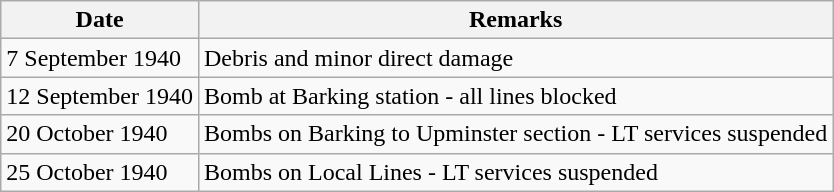<table class="wikitable">
<tr>
<th>Date</th>
<th>Remarks</th>
</tr>
<tr>
<td>7 September 1940</td>
<td>Debris and minor direct damage</td>
</tr>
<tr>
<td>12 September 1940</td>
<td>Bomb at Barking station - all lines blocked</td>
</tr>
<tr>
<td>20 October 1940</td>
<td>Bombs on Barking to Upminster section - LT services suspended</td>
</tr>
<tr>
<td>25 October 1940</td>
<td>Bombs on Local Lines - LT services suspended</td>
</tr>
</table>
